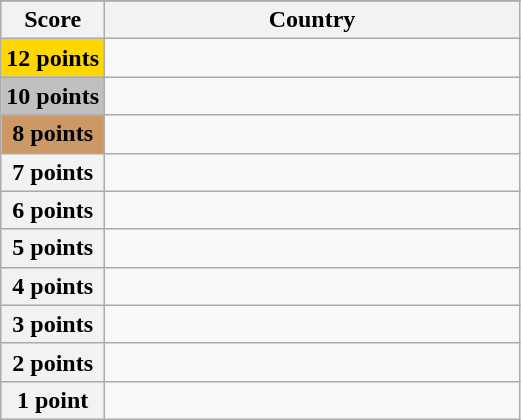<table class="wikitable">
<tr>
</tr>
<tr>
<th scope="col" width="20%">Score</th>
<th scope="col">Country</th>
</tr>
<tr>
<th scope="row" style="background:gold">12 points</th>
<td></td>
</tr>
<tr>
<th scope="row" style="background:silver">10 points</th>
<td></td>
</tr>
<tr>
<th scope="row" style="background:#CC9966">8 points</th>
<td></td>
</tr>
<tr>
<th scope="row">7 points</th>
<td></td>
</tr>
<tr>
<th scope="row">6 points</th>
<td></td>
</tr>
<tr>
<th scope="row">5 points</th>
<td></td>
</tr>
<tr>
<th scope="row">4 points</th>
<td></td>
</tr>
<tr>
<th scope="row">3 points</th>
<td></td>
</tr>
<tr>
<th scope="row">2 points</th>
<td></td>
</tr>
<tr>
<th scope="row">1 point</th>
<td></td>
</tr>
</table>
